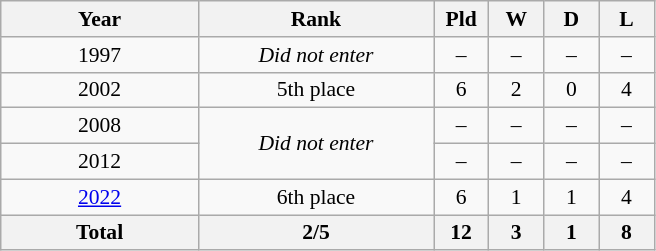<table class="wikitable" style="text-align: center;font-size:90%;">
<tr>
<th width=125>Year</th>
<th width=150>Rank</th>
<th width=30>Pld</th>
<th width=30>W</th>
<th width=30>D</th>
<th width=30>L</th>
</tr>
<tr>
<td> 1997</td>
<td><em>Did not enter</em></td>
<td>–</td>
<td>–</td>
<td>–</td>
<td>–</td>
</tr>
<tr>
<td> 2002</td>
<td>5th place</td>
<td>6</td>
<td>2</td>
<td>0</td>
<td>4</td>
</tr>
<tr>
<td> 2008</td>
<td rowspan=2><em>Did not enter</em></td>
<td>–</td>
<td>–</td>
<td>–</td>
<td>–</td>
</tr>
<tr>
<td> 2012</td>
<td>–</td>
<td>–</td>
<td>–</td>
<td>–</td>
</tr>
<tr>
<td> <a href='#'>2022</a></td>
<td>6th place</td>
<td>6</td>
<td>1</td>
<td>1</td>
<td>4</td>
</tr>
<tr>
<th>Total</th>
<th>2/5</th>
<th>12</th>
<th>3</th>
<th>1</th>
<th>8</th>
</tr>
</table>
